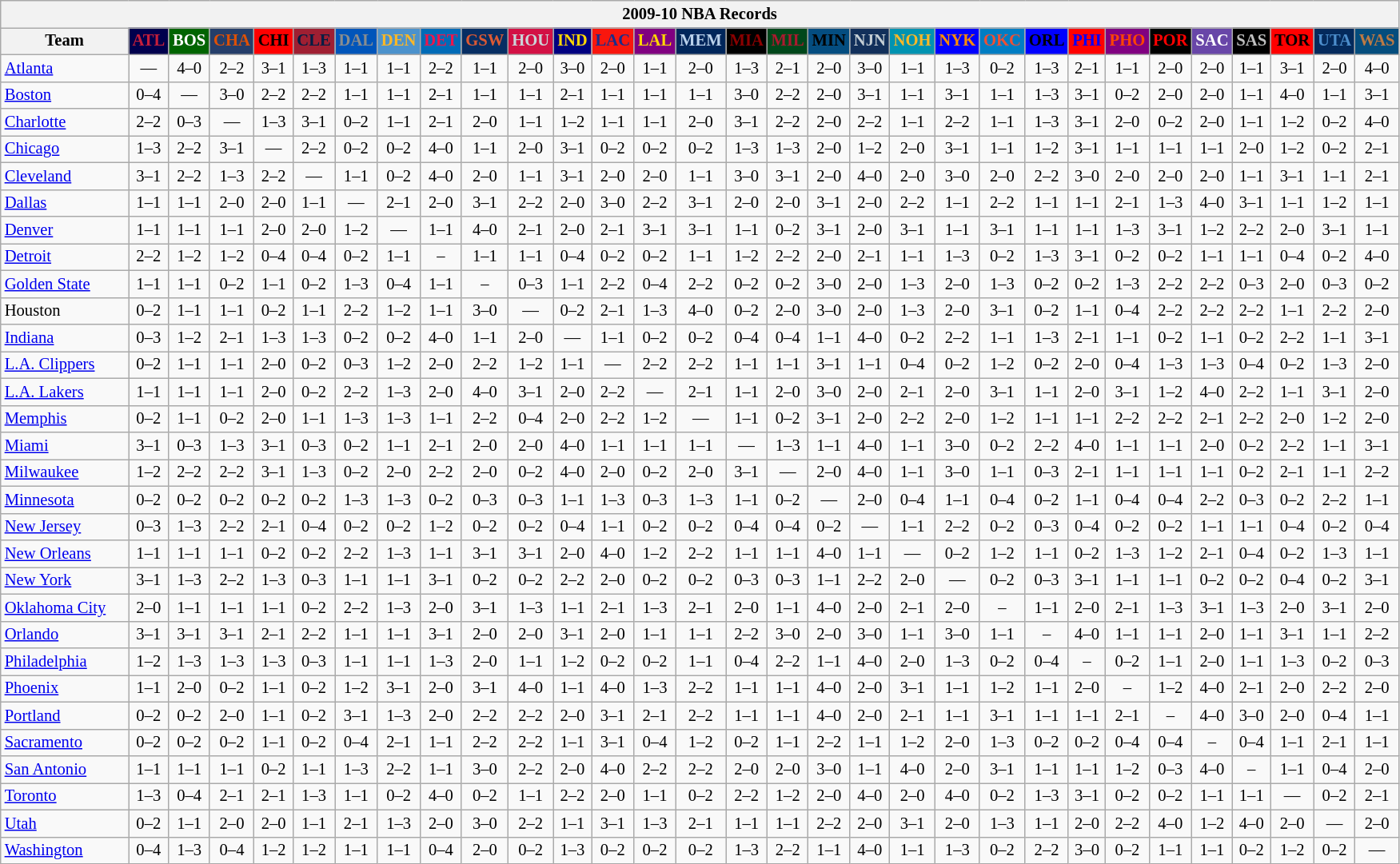<table class="wikitable mw-collapsible mw-collapsed" style="font-size:86%; text-align:center;">
<tr>
<th colspan=31>2009-10 NBA Records</th>
</tr>
<tr>
<th width=100>Team</th>
<th style="background:#00004d;color:#C41E3a;width=35">ATL</th>
<th style="background:#006400;color:#FFFFFF;width=35">BOS</th>
<th style="background:#253E6A;color:#DF5106;width=35">CHA</th>
<th style="background:#FF0000;color:#000000;width=35">CHI</th>
<th style="background:#9F1F32;color:#001D43;width=35">CLE</th>
<th style="background:#0055BA;color:#898D8F;width=35">DAL</th>
<th style="background:#4C92CC;color:#FDB827;width=35">DEN</th>
<th style="background:#006BB7;color:#ED164B;width=35">DET</th>
<th style="background:#072E63;color:#DC5A34;width=35">GSW</th>
<th style="background:#D31145;color:#CBD4D8;width=35">HOU</th>
<th style="background:#000080;color:#FFD700;width=35">IND</th>
<th style="background:#F9160D;color:#1A2E8B;width=35">LAC</th>
<th style="background:#800080;color:#FFD700;width=35">LAL</th>
<th style="background:#00265B;color:#BAD1EB;width=35">MEM</th>
<th style="background:#000000;color:#8B0000;width=35">MIA</th>
<th style="background:#00471B;color:#AC1A2F;width=35">MIL</th>
<th style="background:#044D80;color:#000000;width=35">MIN</th>
<th style="background:#12305B;color:#C4CED4;width=35">NJN</th>
<th style="background:#0093B1;color:#FDB827;width=35">NOH</th>
<th style="background:#0000FF;color:#FF8C00;width=35">NYK</th>
<th style="background:#007DC3;color:#F05033;width=35">OKC</th>
<th style="background:#0000FF;color:#000000;width=35">ORL</th>
<th style="background:#FF0000;color:#0000FF;width=35">PHI</th>
<th style="background:#800080;color:#FF4500;width=35">PHO</th>
<th style="background:#000000;color:#FF0000;width=35">POR</th>
<th style="background:#6846A8;color:#FFFFFF;width=35">SAC</th>
<th style="background:#000000;color:#C0C0C0;width=35">SAS</th>
<th style="background:#FF0000;color:#000000;width=35">TOR</th>
<th style="background:#042A5C;color:#4C8ECC;width=35">UTA</th>
<th style="background:#044D7D;color:#BC7A44;width=35">WAS</th>
</tr>
<tr>
<td style="text-align:left;"><a href='#'>Atlanta</a></td>
<td>—</td>
<td>4–0</td>
<td>2–2</td>
<td>3–1</td>
<td>1–3</td>
<td>1–1</td>
<td>1–1</td>
<td>2–2</td>
<td>1–1</td>
<td>2–0</td>
<td>3–0</td>
<td>2–0</td>
<td>1–1</td>
<td>2–0</td>
<td>1–3</td>
<td>2–1</td>
<td>2–0</td>
<td>3–0</td>
<td>1–1</td>
<td>1–3</td>
<td>0–2</td>
<td>1–3</td>
<td>2–1</td>
<td>1–1</td>
<td>2–0</td>
<td>2–0</td>
<td>1–1</td>
<td>3–1</td>
<td>2–0</td>
<td>4–0</td>
</tr>
<tr>
<td style="text-align:left;"><a href='#'>Boston</a></td>
<td>0–4</td>
<td>—</td>
<td>3–0</td>
<td>2–2</td>
<td>2–2</td>
<td>1–1</td>
<td>1–1</td>
<td>2–1</td>
<td>1–1</td>
<td>1–1</td>
<td>2–1</td>
<td>1–1</td>
<td>1–1</td>
<td>1–1</td>
<td>3–0</td>
<td>2–2</td>
<td>2–0</td>
<td>3–1</td>
<td>1–1</td>
<td>3–1</td>
<td>1–1</td>
<td>1–3</td>
<td>3–1</td>
<td>0–2</td>
<td>2–0</td>
<td>2–0</td>
<td>1–1</td>
<td>4–0</td>
<td>1–1</td>
<td>3–1</td>
</tr>
<tr>
<td style="text-align:left;"><a href='#'>Charlotte</a></td>
<td>2–2</td>
<td>0–3</td>
<td>—</td>
<td>1–3</td>
<td>3–1</td>
<td>0–2</td>
<td>1–1</td>
<td>2–1</td>
<td>2–0</td>
<td>1–1</td>
<td>1–2</td>
<td>1–1</td>
<td>1–1</td>
<td>2–0</td>
<td>3–1</td>
<td>2–2</td>
<td>2–0</td>
<td>2–2</td>
<td>1–1</td>
<td>2–2</td>
<td>1–1</td>
<td>1–3</td>
<td>3–1</td>
<td>2–0</td>
<td>0–2</td>
<td>2–0</td>
<td>1–1</td>
<td>1–2</td>
<td>0–2</td>
<td>4–0</td>
</tr>
<tr>
<td style="text-align:left;"><a href='#'>Chicago</a></td>
<td>1–3</td>
<td>2–2</td>
<td>3–1</td>
<td>—</td>
<td>2–2</td>
<td>0–2</td>
<td>0–2</td>
<td>4–0</td>
<td>1–1</td>
<td>2–0</td>
<td>3–1</td>
<td>0–2</td>
<td>0–2</td>
<td>0–2</td>
<td>1–3</td>
<td>1–3</td>
<td>2–0</td>
<td>1–2</td>
<td>2–0</td>
<td>3–1</td>
<td>1–1</td>
<td>1–2</td>
<td>3–1</td>
<td>1–1</td>
<td>1–1</td>
<td>1–1</td>
<td>2–0</td>
<td>1–2</td>
<td>0–2</td>
<td>2–1</td>
</tr>
<tr>
<td style="text-align:left;"><a href='#'>Cleveland</a></td>
<td>3–1</td>
<td>2–2</td>
<td>1–3</td>
<td>2–2</td>
<td>—</td>
<td>1–1</td>
<td>0–2</td>
<td>4–0</td>
<td>2–0</td>
<td>1–1</td>
<td>3–1</td>
<td>2–0</td>
<td>2–0</td>
<td>1–1</td>
<td>3–0</td>
<td>3–1</td>
<td>2–0</td>
<td>4–0</td>
<td>2–0</td>
<td>3–0</td>
<td>2–0</td>
<td>2–2</td>
<td>3–0</td>
<td>2–0</td>
<td>2–0</td>
<td>2–0</td>
<td>1–1</td>
<td>3–1</td>
<td>1–1</td>
<td>2–1</td>
</tr>
<tr>
<td style="text-align:left;"><a href='#'>Dallas</a></td>
<td>1–1</td>
<td>1–1</td>
<td>2–0</td>
<td>2–0</td>
<td>1–1</td>
<td>—</td>
<td>2–1</td>
<td>2–0</td>
<td>3–1</td>
<td>2–2</td>
<td>2–0</td>
<td>3–0</td>
<td>2–2</td>
<td>3–1</td>
<td>2–0</td>
<td>2–0</td>
<td>3–1</td>
<td>2–0</td>
<td>2–2</td>
<td>1–1</td>
<td>2–2</td>
<td>1–1</td>
<td>1–1</td>
<td>2–1</td>
<td>1–3</td>
<td>4–0</td>
<td>3–1</td>
<td>1–1</td>
<td>1–2</td>
<td>1–1</td>
</tr>
<tr>
<td style="text-align:left;"><a href='#'>Denver</a></td>
<td>1–1</td>
<td>1–1</td>
<td>1–1</td>
<td>2–0</td>
<td>2–0</td>
<td>1–2</td>
<td>—</td>
<td>1–1</td>
<td>4–0</td>
<td>2–1</td>
<td>2–0</td>
<td>2–1</td>
<td>3–1</td>
<td>3–1</td>
<td>1–1</td>
<td>0–2</td>
<td>3–1</td>
<td>2–0</td>
<td>3–1</td>
<td>1–1</td>
<td>3–1</td>
<td>1–1</td>
<td>1–1</td>
<td>1–3</td>
<td>3–1</td>
<td>1–2</td>
<td>2–2</td>
<td>2–0</td>
<td>3–1</td>
<td>1–1</td>
</tr>
<tr>
<td style="text-align:left;"><a href='#'>Detroit</a></td>
<td>2–2</td>
<td>1–2</td>
<td>1–2</td>
<td>0–4</td>
<td>0–4</td>
<td>0–2</td>
<td>1–1</td>
<td>–</td>
<td>1–1</td>
<td>1–1</td>
<td>0–4</td>
<td>0–2</td>
<td>0–2</td>
<td>1–1</td>
<td>1–2</td>
<td>2–2</td>
<td>2–0</td>
<td>2–1</td>
<td>1–1</td>
<td>1–3</td>
<td>0–2</td>
<td>1–3</td>
<td>3–1</td>
<td>0–2</td>
<td>0–2</td>
<td>1–1</td>
<td>1–1</td>
<td>0–4</td>
<td>0–2</td>
<td>4–0</td>
</tr>
<tr>
<td style="text-align:left;"><a href='#'>Golden State</a></td>
<td>1–1</td>
<td>1–1</td>
<td>0–2</td>
<td>1–1</td>
<td>0–2</td>
<td>1–3</td>
<td>0–4</td>
<td>1–1</td>
<td>–</td>
<td>0–3</td>
<td>1–1</td>
<td>2–2</td>
<td>0–4</td>
<td>2–2</td>
<td>0–2</td>
<td>0–2</td>
<td>3–0</td>
<td>2–0</td>
<td>1–3</td>
<td>2–0</td>
<td>1–3</td>
<td>0–2</td>
<td>0–2</td>
<td>1–3</td>
<td>2–2</td>
<td>2–2</td>
<td>0–3</td>
<td>2–0</td>
<td>0–3</td>
<td>0–2</td>
</tr>
<tr>
<td style="text-align:left;">Houston</td>
<td>0–2</td>
<td>1–1</td>
<td>1–1</td>
<td>0–2</td>
<td>1–1</td>
<td>2–2</td>
<td>1–2</td>
<td>1–1</td>
<td>3–0</td>
<td>—</td>
<td>0–2</td>
<td>2–1</td>
<td>1–3</td>
<td>4–0</td>
<td>0–2</td>
<td>2–0</td>
<td>3–0</td>
<td>2–0</td>
<td>1–3</td>
<td>2–0</td>
<td>3–1</td>
<td>0–2</td>
<td>1–1</td>
<td>0–4</td>
<td>2–2</td>
<td>2–2</td>
<td>2–2</td>
<td>1–1</td>
<td>2–2</td>
<td>2–0</td>
</tr>
<tr>
<td style="text-align:left;"><a href='#'>Indiana</a></td>
<td>0–3</td>
<td>1–2</td>
<td>2–1</td>
<td>1–3</td>
<td>1–3</td>
<td>0–2</td>
<td>0–2</td>
<td>4–0</td>
<td>1–1</td>
<td>2–0</td>
<td>—</td>
<td>1–1</td>
<td>0–2</td>
<td>0–2</td>
<td>0–4</td>
<td>0–4</td>
<td>1–1</td>
<td>4–0</td>
<td>0–2</td>
<td>2–2</td>
<td>1–1</td>
<td>1–3</td>
<td>2–1</td>
<td>1–1</td>
<td>0–2</td>
<td>1–1</td>
<td>0–2</td>
<td>2–2</td>
<td>1–1</td>
<td>3–1</td>
</tr>
<tr>
<td style="text-align:left;"><a href='#'>L.A. Clippers</a></td>
<td>0–2</td>
<td>1–1</td>
<td>1–1</td>
<td>2–0</td>
<td>0–2</td>
<td>0–3</td>
<td>1–2</td>
<td>2–0</td>
<td>2–2</td>
<td>1–2</td>
<td>1–1</td>
<td>—</td>
<td>2–2</td>
<td>2–2</td>
<td>1–1</td>
<td>1–1</td>
<td>3–1</td>
<td>1–1</td>
<td>0–4</td>
<td>0–2</td>
<td>1–2</td>
<td>0–2</td>
<td>2–0</td>
<td>0–4</td>
<td>1–3</td>
<td>1–3</td>
<td>0–4</td>
<td>0–2</td>
<td>1–3</td>
<td>2–0</td>
</tr>
<tr>
<td style="text-align:left;"><a href='#'>L.A. Lakers</a></td>
<td>1–1</td>
<td>1–1</td>
<td>1–1</td>
<td>2–0</td>
<td>0–2</td>
<td>2–2</td>
<td>1–3</td>
<td>2–0</td>
<td>4–0</td>
<td>3–1</td>
<td>2–0</td>
<td>2–2</td>
<td>—</td>
<td>2–1</td>
<td>1–1</td>
<td>2–0</td>
<td>3–0</td>
<td>2–0</td>
<td>2–1</td>
<td>2–0</td>
<td>3–1</td>
<td>1–1</td>
<td>2–0</td>
<td>3–1</td>
<td>1–2</td>
<td>4–0</td>
<td>2–2</td>
<td>1–1</td>
<td>3–1</td>
<td>2–0</td>
</tr>
<tr>
<td style="text-align:left;"><a href='#'>Memphis</a></td>
<td>0–2</td>
<td>1–1</td>
<td>0–2</td>
<td>2–0</td>
<td>1–1</td>
<td>1–3</td>
<td>1–3</td>
<td>1–1</td>
<td>2–2</td>
<td>0–4</td>
<td>2–0</td>
<td>2–2</td>
<td>1–2</td>
<td>—</td>
<td>1–1</td>
<td>0–2</td>
<td>3–1</td>
<td>2–0</td>
<td>2–2</td>
<td>2–0</td>
<td>1–2</td>
<td>1–1</td>
<td>1–1</td>
<td>2–2</td>
<td>2–2</td>
<td>2–1</td>
<td>2–2</td>
<td>2–0</td>
<td>1–2</td>
<td>2–0</td>
</tr>
<tr>
<td style="text-align:left;"><a href='#'>Miami</a></td>
<td>3–1</td>
<td>0–3</td>
<td>1–3</td>
<td>3–1</td>
<td>0–3</td>
<td>0–2</td>
<td>1–1</td>
<td>2–1</td>
<td>2–0</td>
<td>2–0</td>
<td>4–0</td>
<td>1–1</td>
<td>1–1</td>
<td>1–1</td>
<td>—</td>
<td>1–3</td>
<td>1–1</td>
<td>4–0</td>
<td>1–1</td>
<td>3–0</td>
<td>0–2</td>
<td>2–2</td>
<td>4–0</td>
<td>1–1</td>
<td>1–1</td>
<td>2–0</td>
<td>0–2</td>
<td>2–2</td>
<td>1–1</td>
<td>3–1</td>
</tr>
<tr>
<td style="text-align:left;"><a href='#'>Milwaukee</a></td>
<td>1–2</td>
<td>2–2</td>
<td>2–2</td>
<td>3–1</td>
<td>1–3</td>
<td>0–2</td>
<td>2–0</td>
<td>2–2</td>
<td>2–0</td>
<td>0–2</td>
<td>4–0</td>
<td>2–0</td>
<td>0–2</td>
<td>2–0</td>
<td>3–1</td>
<td>—</td>
<td>2–0</td>
<td>4–0</td>
<td>1–1</td>
<td>3–0</td>
<td>1–1</td>
<td>0–3</td>
<td>2–1</td>
<td>1–1</td>
<td>1–1</td>
<td>1–1</td>
<td>0–2</td>
<td>2–1</td>
<td>1–1</td>
<td>2–2</td>
</tr>
<tr>
<td style="text-align:left;"><a href='#'>Minnesota</a></td>
<td>0–2</td>
<td>0–2</td>
<td>0–2</td>
<td>0–2</td>
<td>0–2</td>
<td>1–3</td>
<td>1–3</td>
<td>0–2</td>
<td>0–3</td>
<td>0–3</td>
<td>1–1</td>
<td>1–3</td>
<td>0–3</td>
<td>1–3</td>
<td>1–1</td>
<td>0–2</td>
<td>—</td>
<td>2–0</td>
<td>0–4</td>
<td>1–1</td>
<td>0–4</td>
<td>0–2</td>
<td>1–1</td>
<td>0–4</td>
<td>0–4</td>
<td>2–2</td>
<td>0–3</td>
<td>0–2</td>
<td>2–2</td>
<td>1–1</td>
</tr>
<tr>
<td style="text-align:left;"><a href='#'>New Jersey</a></td>
<td>0–3</td>
<td>1–3</td>
<td>2–2</td>
<td>2–1</td>
<td>0–4</td>
<td>0–2</td>
<td>0–2</td>
<td>1–2</td>
<td>0–2</td>
<td>0–2</td>
<td>0–4</td>
<td>1–1</td>
<td>0–2</td>
<td>0–2</td>
<td>0–4</td>
<td>0–4</td>
<td>0–2</td>
<td>—</td>
<td>1–1</td>
<td>2–2</td>
<td>0–2</td>
<td>0–3</td>
<td>0–4</td>
<td>0–2</td>
<td>0–2</td>
<td>1–1</td>
<td>1–1</td>
<td>0–4</td>
<td>0–2</td>
<td>0–4</td>
</tr>
<tr>
<td style="text-align:left;"><a href='#'>New Orleans</a></td>
<td>1–1</td>
<td>1–1</td>
<td>1–1</td>
<td>0–2</td>
<td>0–2</td>
<td>2–2</td>
<td>1–3</td>
<td>1–1</td>
<td>3–1</td>
<td>3–1</td>
<td>2–0</td>
<td>4–0</td>
<td>1–2</td>
<td>2–2</td>
<td>1–1</td>
<td>1–1</td>
<td>4–0</td>
<td>1–1</td>
<td>—</td>
<td>0–2</td>
<td>1–2</td>
<td>1–1</td>
<td>0–2</td>
<td>1–3</td>
<td>1–2</td>
<td>2–1</td>
<td>0–4</td>
<td>0–2</td>
<td>1–3</td>
<td>1–1</td>
</tr>
<tr>
<td style="text-align:left;"><a href='#'>New York</a></td>
<td>3–1</td>
<td>1–3</td>
<td>2–2</td>
<td>1–3</td>
<td>0–3</td>
<td>1–1</td>
<td>1–1</td>
<td>3–1</td>
<td>0–2</td>
<td>0–2</td>
<td>2–2</td>
<td>2–0</td>
<td>0–2</td>
<td>0–2</td>
<td>0–3</td>
<td>0–3</td>
<td>1–1</td>
<td>2–2</td>
<td>2–0</td>
<td>—</td>
<td>0–2</td>
<td>0–3</td>
<td>3–1</td>
<td>1–1</td>
<td>1–1</td>
<td>0–2</td>
<td>0–2</td>
<td>0–4</td>
<td>0–2</td>
<td>3–1</td>
</tr>
<tr>
<td style="text-align:left;"><a href='#'>Oklahoma City</a></td>
<td>2–0</td>
<td>1–1</td>
<td>1–1</td>
<td>1–1</td>
<td>0–2</td>
<td>2–2</td>
<td>1–3</td>
<td>2–0</td>
<td>3–1</td>
<td>1–3</td>
<td>1–1</td>
<td>2–1</td>
<td>1–3</td>
<td>2–1</td>
<td>2–0</td>
<td>1–1</td>
<td>4–0</td>
<td>2–0</td>
<td>2–1</td>
<td>2–0</td>
<td>–</td>
<td>1–1</td>
<td>2–0</td>
<td>2–1</td>
<td>1–3</td>
<td>3–1</td>
<td>1–3</td>
<td>2–0</td>
<td>3–1</td>
<td>2–0</td>
</tr>
<tr>
<td style="text-align:left;"><a href='#'>Orlando</a></td>
<td>3–1</td>
<td>3–1</td>
<td>3–1</td>
<td>2–1</td>
<td>2–2</td>
<td>1–1</td>
<td>1–1</td>
<td>3–1</td>
<td>2–0</td>
<td>2–0</td>
<td>3–1</td>
<td>2–0</td>
<td>1–1</td>
<td>1–1</td>
<td>2–2</td>
<td>3–0</td>
<td>2–0</td>
<td>3–0</td>
<td>1–1</td>
<td>3–0</td>
<td>1–1</td>
<td>–</td>
<td>4–0</td>
<td>1–1</td>
<td>1–1</td>
<td>2–0</td>
<td>1–1</td>
<td>3–1</td>
<td>1–1</td>
<td>2–2</td>
</tr>
<tr>
<td style="text-align:left;"><a href='#'>Philadelphia</a></td>
<td>1–2</td>
<td>1–3</td>
<td>1–3</td>
<td>1–3</td>
<td>0–3</td>
<td>1–1</td>
<td>1–1</td>
<td>1–3</td>
<td>2–0</td>
<td>1–1</td>
<td>1–2</td>
<td>0–2</td>
<td>0–2</td>
<td>1–1</td>
<td>0–4</td>
<td>2–2</td>
<td>1–1</td>
<td>4–0</td>
<td>2–0</td>
<td>1–3</td>
<td>0–2</td>
<td>0–4</td>
<td>–</td>
<td>0–2</td>
<td>1–1</td>
<td>2–0</td>
<td>1–1</td>
<td>1–3</td>
<td>0–2</td>
<td>0–3</td>
</tr>
<tr>
<td style="text-align:left;"><a href='#'>Phoenix</a></td>
<td>1–1</td>
<td>2–0</td>
<td>0–2</td>
<td>1–1</td>
<td>0–2</td>
<td>1–2</td>
<td>3–1</td>
<td>2–0</td>
<td>3–1</td>
<td>4–0</td>
<td>1–1</td>
<td>4–0</td>
<td>1–3</td>
<td>2–2</td>
<td>1–1</td>
<td>1–1</td>
<td>4–0</td>
<td>2–0</td>
<td>3–1</td>
<td>1–1</td>
<td>1–2</td>
<td>1–1</td>
<td>2–0</td>
<td>–</td>
<td>1–2</td>
<td>4–0</td>
<td>2–1</td>
<td>2–0</td>
<td>2–2</td>
<td>2–0</td>
</tr>
<tr>
<td style="text-align:left;"><a href='#'>Portland</a></td>
<td>0–2</td>
<td>0–2</td>
<td>2–0</td>
<td>1–1</td>
<td>0–2</td>
<td>3–1</td>
<td>1–3</td>
<td>2–0</td>
<td>2–2</td>
<td>2–2</td>
<td>2–0</td>
<td>3–1</td>
<td>2–1</td>
<td>2–2</td>
<td>1–1</td>
<td>1–1</td>
<td>4–0</td>
<td>2–0</td>
<td>2–1</td>
<td>1–1</td>
<td>3–1</td>
<td>1–1</td>
<td>1–1</td>
<td>2–1</td>
<td>–</td>
<td>4–0</td>
<td>3–0</td>
<td>2–0</td>
<td>0–4</td>
<td>1–1</td>
</tr>
<tr>
<td style="text-align:left;"><a href='#'>Sacramento</a></td>
<td>0–2</td>
<td>0–2</td>
<td>0–2</td>
<td>1–1</td>
<td>0–2</td>
<td>0–4</td>
<td>2–1</td>
<td>1–1</td>
<td>2–2</td>
<td>2–2</td>
<td>1–1</td>
<td>3–1</td>
<td>0–4</td>
<td>1–2</td>
<td>0–2</td>
<td>1–1</td>
<td>2–2</td>
<td>1–1</td>
<td>1–2</td>
<td>2–0</td>
<td>1–3</td>
<td>0–2</td>
<td>0–2</td>
<td>0–4</td>
<td>0–4</td>
<td>–</td>
<td>0–4</td>
<td>1–1</td>
<td>2–1</td>
<td>1–1</td>
</tr>
<tr>
<td style="text-align:left;"><a href='#'>San Antonio</a></td>
<td>1–1</td>
<td>1–1</td>
<td>1–1</td>
<td>0–2</td>
<td>1–1</td>
<td>1–3</td>
<td>2–2</td>
<td>1–1</td>
<td>3–0</td>
<td>2–2</td>
<td>2–0</td>
<td>4–0</td>
<td>2–2</td>
<td>2–2</td>
<td>2–0</td>
<td>2–0</td>
<td>3–0</td>
<td>1–1</td>
<td>4–0</td>
<td>2–0</td>
<td>3–1</td>
<td>1–1</td>
<td>1–1</td>
<td>1–2</td>
<td>0–3</td>
<td>4–0</td>
<td>–</td>
<td>1–1</td>
<td>0–4</td>
<td>2–0</td>
</tr>
<tr>
<td style="text-align:left;"><a href='#'>Toronto</a></td>
<td>1–3</td>
<td>0–4</td>
<td>2–1</td>
<td>2–1</td>
<td>1–3</td>
<td>1–1</td>
<td>0–2</td>
<td>4–0</td>
<td>0–2</td>
<td>1–1</td>
<td>2–2</td>
<td>2–0</td>
<td>1–1</td>
<td>0–2</td>
<td>2–2</td>
<td>1–2</td>
<td>2–0</td>
<td>4–0</td>
<td>2–0</td>
<td>4–0</td>
<td>0–2</td>
<td>1–3</td>
<td>3–1</td>
<td>0–2</td>
<td>0–2</td>
<td>1–1</td>
<td>1–1</td>
<td>—</td>
<td>0–2</td>
<td>2–1</td>
</tr>
<tr>
<td style="text-align:left;"><a href='#'>Utah</a></td>
<td>0–2</td>
<td>1–1</td>
<td>2–0</td>
<td>2–0</td>
<td>1–1</td>
<td>2–1</td>
<td>1–3</td>
<td>2–0</td>
<td>3–0</td>
<td>2–2</td>
<td>1–1</td>
<td>3–1</td>
<td>1–3</td>
<td>2–1</td>
<td>1–1</td>
<td>1–1</td>
<td>2–2</td>
<td>2–0</td>
<td>3–1</td>
<td>2–0</td>
<td>1–3</td>
<td>1–1</td>
<td>2–0</td>
<td>2–2</td>
<td>4–0</td>
<td>1–2</td>
<td>4–0</td>
<td>2–0</td>
<td>—</td>
<td>2–0</td>
</tr>
<tr>
<td style="text-align:left;"><a href='#'>Washington</a></td>
<td>0–4</td>
<td>1–3</td>
<td>0–4</td>
<td>1–2</td>
<td>1–2</td>
<td>1–1</td>
<td>1–1</td>
<td>0–4</td>
<td>2–0</td>
<td>0–2</td>
<td>1–3</td>
<td>0–2</td>
<td>0–2</td>
<td>0–2</td>
<td>1–3</td>
<td>2–2</td>
<td>1–1</td>
<td>4–0</td>
<td>1–1</td>
<td>1–3</td>
<td>0–2</td>
<td>2–2</td>
<td>3–0</td>
<td>0–2</td>
<td>1–1</td>
<td>1–1</td>
<td>0–2</td>
<td>1–2</td>
<td>0–2</td>
<td>—</td>
</tr>
</table>
